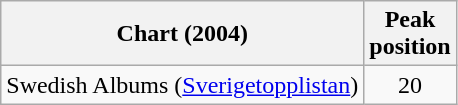<table class="wikitable plainrowheaders">
<tr>
<th align="left">Chart (2004)</th>
<th align="center">Peak<br>position</th>
</tr>
<tr>
<td align="left">Swedish Albums (<a href='#'>Sverigetopplistan</a>)</td>
<td align="center">20</td>
</tr>
</table>
